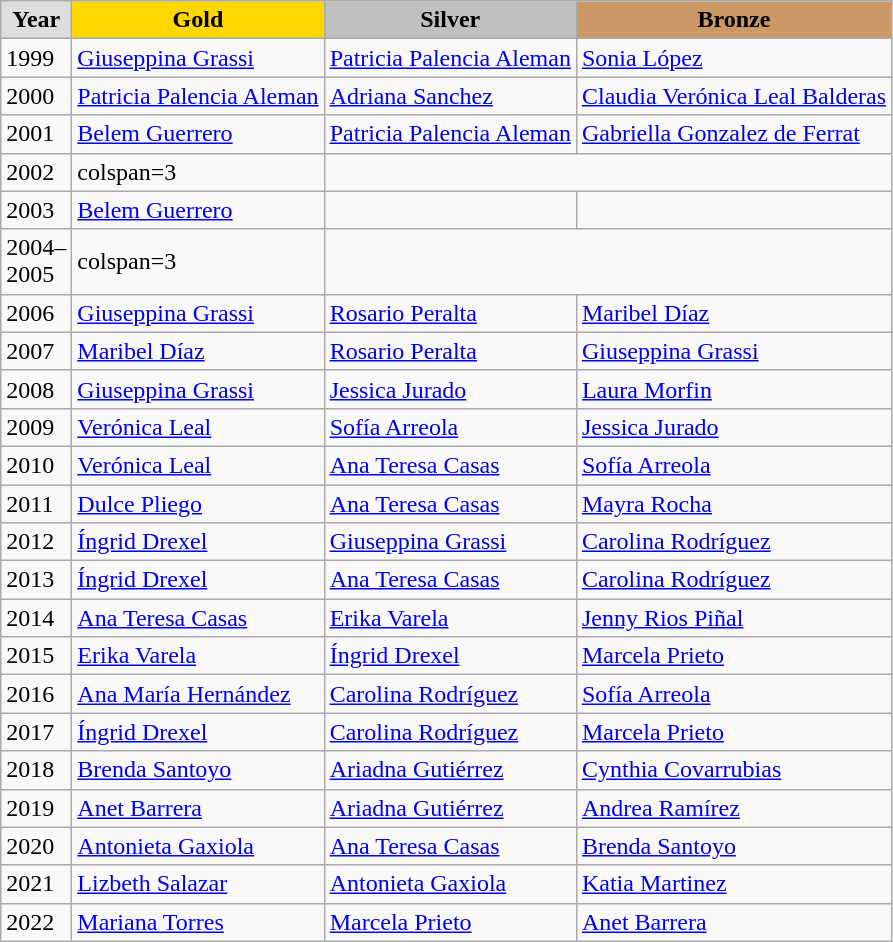<table class="wikitable" style="text-align:left;">
<tr>
<td style="background:#DDDDDD; font-weight:bold; text-align:center;">Year</td>
<td style="background:gold; font-weight:bold; text-align:center;">Gold</td>
<td style="background:silver; font-weight:bold; text-align:center;">Silver</td>
<td style="background:#cc9966; font-weight:bold; text-align:center;">Bronze</td>
</tr>
<tr>
<td>1999</td>
<td><a href='#'>Giuseppina Grassi</a></td>
<td><a href='#'>Patricia Palencia Aleman</a></td>
<td><a href='#'>Sonia López</a></td>
</tr>
<tr>
<td>2000</td>
<td><a href='#'>Patricia Palencia Aleman</a></td>
<td><a href='#'>Adriana Sanchez</a></td>
<td><a href='#'>Claudia Verónica Leal Balderas</a></td>
</tr>
<tr>
<td>2001</td>
<td><a href='#'>Belem Guerrero</a></td>
<td><a href='#'>Patricia Palencia Aleman</a></td>
<td><a href='#'>Gabriella Gonzalez de Ferrat</a></td>
</tr>
<tr>
<td>2002</td>
<td>colspan=3 </td>
</tr>
<tr>
<td>2003</td>
<td><a href='#'>Belem Guerrero</a></td>
<td></td>
<td></td>
</tr>
<tr>
<td>2004–<br>2005</td>
<td>colspan=3 </td>
</tr>
<tr>
<td>2006</td>
<td><a href='#'>Giuseppina Grassi</a></td>
<td><a href='#'>Rosario Peralta</a></td>
<td><a href='#'>Maribel Díaz</a></td>
</tr>
<tr>
<td>2007</td>
<td><a href='#'>Maribel Díaz</a></td>
<td><a href='#'>Rosario Peralta</a></td>
<td><a href='#'>Giuseppina Grassi</a></td>
</tr>
<tr>
<td>2008</td>
<td><a href='#'>Giuseppina Grassi</a></td>
<td><a href='#'>Jessica Jurado</a></td>
<td><a href='#'>Laura Morfin</a></td>
</tr>
<tr>
<td>2009</td>
<td><a href='#'>Verónica Leal</a></td>
<td><a href='#'>Sofía Arreola</a></td>
<td><a href='#'>Jessica Jurado</a></td>
</tr>
<tr>
<td>2010</td>
<td><a href='#'>Verónica Leal</a></td>
<td><a href='#'>Ana Teresa Casas</a></td>
<td><a href='#'>Sofía Arreola</a></td>
</tr>
<tr>
<td>2011</td>
<td><a href='#'>Dulce Pliego</a></td>
<td><a href='#'>Ana Teresa Casas</a></td>
<td><a href='#'>Mayra Rocha</a></td>
</tr>
<tr>
<td>2012</td>
<td><a href='#'>Íngrid Drexel</a></td>
<td><a href='#'>Giuseppina Grassi</a></td>
<td><a href='#'>Carolina Rodríguez</a></td>
</tr>
<tr>
<td>2013</td>
<td><a href='#'>Íngrid Drexel</a></td>
<td><a href='#'>Ana Teresa Casas</a></td>
<td><a href='#'>Carolina Rodríguez</a></td>
</tr>
<tr>
<td>2014</td>
<td><a href='#'>Ana Teresa Casas</a></td>
<td><a href='#'>Erika Varela</a></td>
<td><a href='#'>Jenny Rios Piñal</a></td>
</tr>
<tr>
<td>2015</td>
<td><a href='#'>Erika Varela</a></td>
<td><a href='#'>Íngrid Drexel</a></td>
<td><a href='#'>Marcela Prieto</a></td>
</tr>
<tr>
<td>2016</td>
<td><a href='#'>Ana María Hernández</a></td>
<td><a href='#'>Carolina Rodríguez</a></td>
<td><a href='#'>Sofía Arreola</a></td>
</tr>
<tr>
<td>2017</td>
<td><a href='#'>Íngrid Drexel</a></td>
<td><a href='#'>Carolina Rodríguez</a></td>
<td><a href='#'>Marcela Prieto</a></td>
</tr>
<tr>
<td>2018</td>
<td><a href='#'>Brenda Santoyo</a></td>
<td><a href='#'>Ariadna Gutiérrez</a></td>
<td><a href='#'>Cynthia Covarrubias</a></td>
</tr>
<tr>
<td>2019</td>
<td><a href='#'>Anet Barrera</a></td>
<td><a href='#'>Ariadna Gutiérrez</a></td>
<td><a href='#'>Andrea Ramírez</a></td>
</tr>
<tr>
<td>2020</td>
<td><a href='#'>Antonieta Gaxiola</a></td>
<td><a href='#'>Ana Teresa Casas</a></td>
<td><a href='#'>Brenda Santoyo</a></td>
</tr>
<tr>
<td>2021</td>
<td><a href='#'>Lizbeth Salazar</a></td>
<td><a href='#'>Antonieta Gaxiola</a></td>
<td><a href='#'>Katia Martinez</a></td>
</tr>
<tr>
<td>2022</td>
<td><a href='#'>Mariana Torres</a></td>
<td><a href='#'>Marcela Prieto</a></td>
<td><a href='#'>Anet Barrera</a></td>
</tr>
</table>
